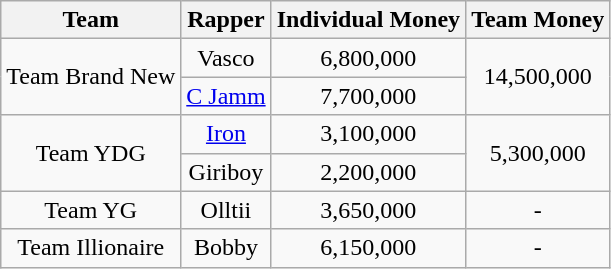<table class="wikitable" style="text-align:center" border="2">
<tr>
<th>Team</th>
<th>Rapper</th>
<th>Individual Money</th>
<th>Team Money</th>
</tr>
<tr>
<td rowspan="2">Team Brand New</td>
<td>Vasco</td>
<td>6,800,000</td>
<td rowspan="2">14,500,000</td>
</tr>
<tr>
<td><a href='#'>C Jamm</a></td>
<td>7,700,000</td>
</tr>
<tr>
<td rowspan="2">Team YDG</td>
<td><a href='#'>Iron</a></td>
<td>3,100,000</td>
<td rowspan="2">5,300,000</td>
</tr>
<tr>
<td>Giriboy</td>
<td>2,200,000</td>
</tr>
<tr>
<td>Team YG</td>
<td>Olltii</td>
<td>3,650,000</td>
<td>-</td>
</tr>
<tr>
<td>Team Illionaire</td>
<td>Bobby</td>
<td>6,150,000</td>
<td>-</td>
</tr>
</table>
